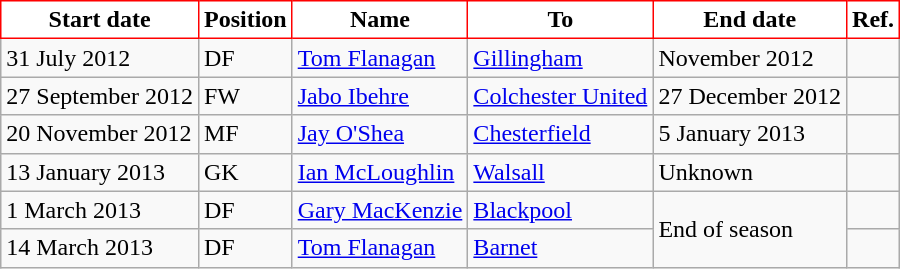<table class="wikitable">
<tr>
<th style="background:#FFFFFF; color:black; border:1px solid red;">Start date</th>
<th style="background:#FFFFFF; color:black; border:1px solid red;">Position</th>
<th style="background:#FFFFFF; color:black; border:1px solid red;">Name</th>
<th style="background:#FFFFFF; color:black; border:1px solid red;">To</th>
<th style="background:#FFFFFF; color:black; border:1px solid red;">End date</th>
<th style="background:#FFFFFF; color:black; border:1px solid red;">Ref.</th>
</tr>
<tr>
<td>31 July 2012</td>
<td>DF</td>
<td> <a href='#'>Tom Flanagan</a></td>
<td><a href='#'>Gillingham</a></td>
<td>November 2012</td>
<td></td>
</tr>
<tr>
<td>27 September 2012</td>
<td>FW</td>
<td> <a href='#'>Jabo Ibehre</a></td>
<td><a href='#'>Colchester United</a></td>
<td>27 December 2012</td>
<td></td>
</tr>
<tr>
<td>20 November 2012</td>
<td>MF</td>
<td> <a href='#'>Jay O'Shea</a></td>
<td><a href='#'>Chesterfield</a></td>
<td>5 January 2013</td>
<td></td>
</tr>
<tr>
<td>13 January 2013</td>
<td>GK</td>
<td> <a href='#'>Ian McLoughlin</a></td>
<td><a href='#'>Walsall</a></td>
<td>Unknown</td>
<td></td>
</tr>
<tr>
<td>1 March 2013</td>
<td>DF</td>
<td> <a href='#'>Gary MacKenzie</a></td>
<td><a href='#'>Blackpool</a></td>
<td rowspan="2">End of season</td>
<td></td>
</tr>
<tr>
<td>14 March 2013</td>
<td>DF</td>
<td> <a href='#'>Tom Flanagan</a></td>
<td><a href='#'>Barnet</a></td>
<td></td>
</tr>
</table>
